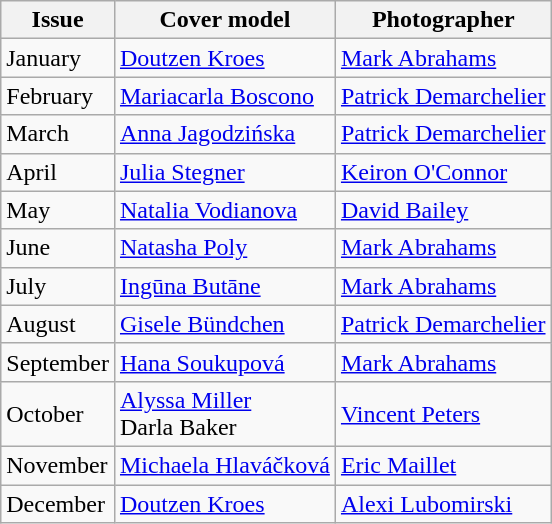<table class="sortable wikitable">
<tr>
<th>Issue</th>
<th>Cover model</th>
<th>Photographer</th>
</tr>
<tr>
<td>January</td>
<td><a href='#'>Doutzen Kroes</a></td>
<td><a href='#'>Mark Abrahams</a></td>
</tr>
<tr>
<td>February</td>
<td><a href='#'>Mariacarla Boscono</a></td>
<td><a href='#'>Patrick Demarchelier</a></td>
</tr>
<tr>
<td>March</td>
<td><a href='#'>Anna Jagodzińska</a></td>
<td><a href='#'>Patrick Demarchelier</a></td>
</tr>
<tr>
<td>April</td>
<td><a href='#'>Julia Stegner</a></td>
<td><a href='#'>Keiron O'Connor</a></td>
</tr>
<tr>
<td>May</td>
<td><a href='#'>Natalia Vodianova</a></td>
<td><a href='#'>David Bailey</a></td>
</tr>
<tr>
<td>June</td>
<td><a href='#'>Natasha Poly</a></td>
<td><a href='#'>Mark Abrahams</a></td>
</tr>
<tr>
<td>July</td>
<td><a href='#'>Ingūna Butāne</a></td>
<td><a href='#'>Mark Abrahams</a></td>
</tr>
<tr>
<td>August</td>
<td><a href='#'>Gisele Bündchen</a></td>
<td><a href='#'>Patrick Demarchelier</a></td>
</tr>
<tr>
<td>September</td>
<td><a href='#'>Hana Soukupová</a></td>
<td><a href='#'>Mark Abrahams</a></td>
</tr>
<tr>
<td>October</td>
<td><a href='#'>Alyssa Miller</a><br>Darla Baker</td>
<td><a href='#'>Vincent Peters</a></td>
</tr>
<tr>
<td>November</td>
<td><a href='#'>Michaela Hlaváčková</a></td>
<td><a href='#'>Eric Maillet</a></td>
</tr>
<tr>
<td>December</td>
<td><a href='#'>Doutzen Kroes</a></td>
<td><a href='#'>Alexi Lubomirski</a></td>
</tr>
</table>
